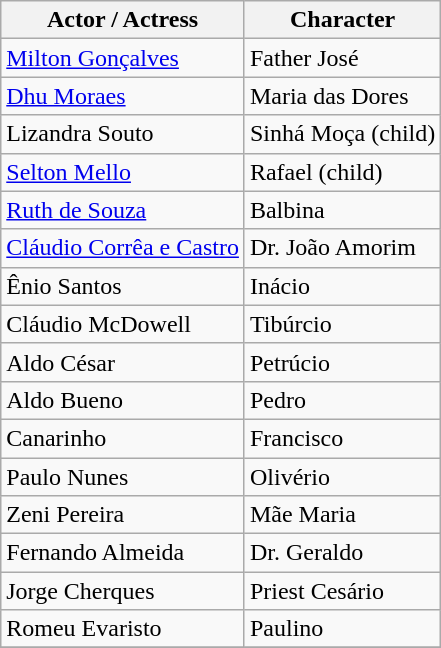<table class="wikitable sortable">
<tr>
<th>Actor / Actress</th>
<th>Character</th>
</tr>
<tr>
<td><a href='#'>Milton Gonçalves</a></td>
<td>Father José</td>
</tr>
<tr>
<td><a href='#'>Dhu Moraes</a></td>
<td>Maria das Dores</td>
</tr>
<tr>
<td>Lizandra Souto</td>
<td>Sinhá Moça (child)</td>
</tr>
<tr>
<td><a href='#'>Selton Mello</a></td>
<td>Rafael (child)</td>
</tr>
<tr>
<td><a href='#'>Ruth de Souza</a></td>
<td>Balbina</td>
</tr>
<tr>
<td><a href='#'>Cláudio Corrêa e Castro</a></td>
<td>Dr. João Amorim</td>
</tr>
<tr>
<td>Ênio Santos</td>
<td>Inácio</td>
</tr>
<tr>
<td>Cláudio McDowell</td>
<td>Tibúrcio</td>
</tr>
<tr>
<td>Aldo César</td>
<td>Petrúcio</td>
</tr>
<tr>
<td>Aldo Bueno</td>
<td>Pedro</td>
</tr>
<tr>
<td>Canarinho</td>
<td>Francisco</td>
</tr>
<tr>
<td>Paulo Nunes</td>
<td>Olivério</td>
</tr>
<tr>
<td>Zeni Pereira</td>
<td>Mãe Maria</td>
</tr>
<tr>
<td>Fernando Almeida</td>
<td>Dr. Geraldo</td>
</tr>
<tr>
<td>Jorge Cherques</td>
<td>Priest Cesário</td>
</tr>
<tr>
<td>Romeu Evaristo</td>
<td>Paulino</td>
</tr>
<tr>
</tr>
</table>
